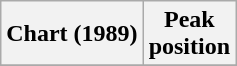<table class="wikitable plainrowheaders" style="text-align:center">
<tr>
<th scope=col>Chart (1989)</th>
<th scope=col>Peak<br>position</th>
</tr>
<tr>
</tr>
</table>
